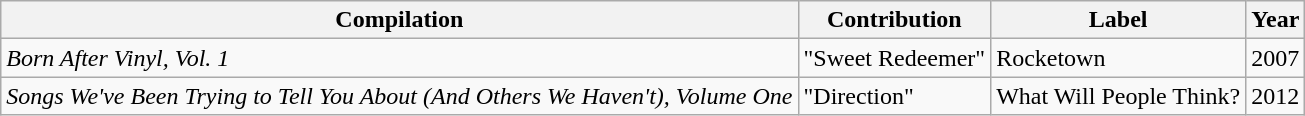<table class="wikitable">
<tr>
<th>Compilation</th>
<th>Contribution</th>
<th>Label</th>
<th>Year</th>
</tr>
<tr>
<td><em>Born After Vinyl, Vol. 1</em></td>
<td>"Sweet Redeemer"</td>
<td>Rocketown</td>
<td>2007</td>
</tr>
<tr>
<td><em>Songs We've Been Trying to Tell You About (And Others We Haven't), Volume One</em></td>
<td>"Direction"</td>
<td>What Will People Think?</td>
<td>2012</td>
</tr>
</table>
